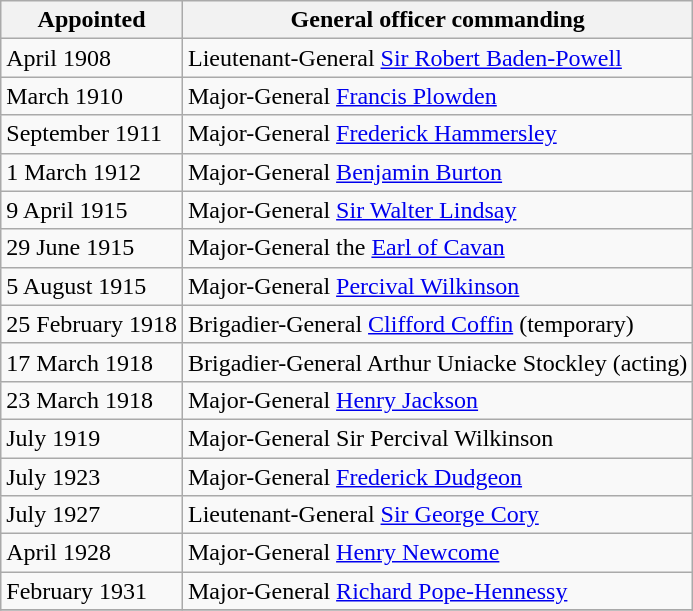<table class="wikitable" style="text-align: left; border-spacing: 2px; border: 1px solid darkgray;">
<tr>
<th>Appointed</th>
<th>General officer commanding</th>
</tr>
<tr>
<td>April 1908</td>
<td>Lieutenant-General <a href='#'>Sir Robert Baden-Powell</a></td>
</tr>
<tr>
<td>March 1910</td>
<td>Major-General <a href='#'>Francis Plowden</a></td>
</tr>
<tr>
<td>September 1911</td>
<td>Major-General <a href='#'>Frederick Hammersley</a></td>
</tr>
<tr>
<td>1 March 1912</td>
<td>Major-General <a href='#'>Benjamin Burton</a></td>
</tr>
<tr>
<td>9 April 1915</td>
<td>Major-General <a href='#'>Sir Walter Lindsay</a></td>
</tr>
<tr>
<td>29 June 1915</td>
<td>Major-General the <a href='#'>Earl of Cavan</a></td>
</tr>
<tr>
<td>5 August 1915</td>
<td>Major-General <a href='#'>Percival Wilkinson</a></td>
</tr>
<tr>
<td>25 February 1918</td>
<td>Brigadier-General <a href='#'>Clifford Coffin</a> (temporary)</td>
</tr>
<tr>
<td>17 March 1918</td>
<td>Brigadier-General Arthur Uniacke Stockley (acting)</td>
</tr>
<tr>
<td>23 March 1918</td>
<td>Major-General <a href='#'>Henry Jackson</a></td>
</tr>
<tr>
<td>July 1919</td>
<td>Major-General Sir Percival Wilkinson</td>
</tr>
<tr>
<td>July 1923</td>
<td>Major-General <a href='#'>Frederick Dudgeon</a></td>
</tr>
<tr>
<td>July 1927</td>
<td>Lieutenant-General <a href='#'>Sir George Cory</a></td>
</tr>
<tr>
<td>April 1928</td>
<td>Major-General <a href='#'>Henry Newcome</a></td>
</tr>
<tr>
<td>February 1931</td>
<td>Major-General <a href='#'>Richard Pope-Hennessy</a></td>
</tr>
<tr>
</tr>
</table>
